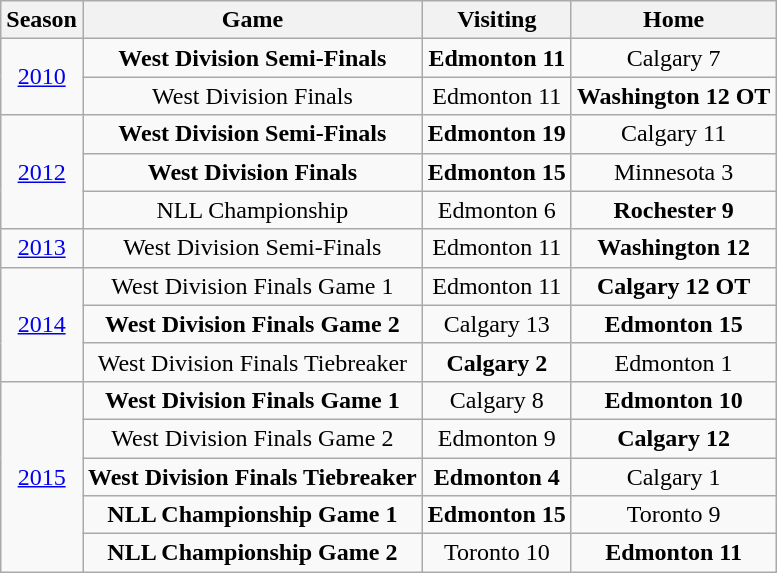<table class="wikitable">
<tr>
<th>Season</th>
<th>Game</th>
<th>Visiting</th>
<th>Home</th>
</tr>
<tr ALIGN=CENTER>
<td rowspan="2"><a href='#'>2010</a></td>
<td><strong>West Division Semi-Finals</strong></td>
<td><strong>Edmonton 11</strong></td>
<td>Calgary 7</td>
</tr>
<tr ALIGN=CENTER>
<td>West Division Finals</td>
<td>Edmonton 11</td>
<td><strong>Washington 12 OT</strong></td>
</tr>
<tr ALIGN=CENTER>
<td rowspan="3"><a href='#'>2012</a></td>
<td><strong>West Division Semi-Finals</strong></td>
<td><strong>Edmonton 19</strong></td>
<td>Calgary 11</td>
</tr>
<tr ALIGN=CENTER>
<td><strong>West Division Finals</strong></td>
<td><strong>Edmonton 15</strong></td>
<td>Minnesota 3</td>
</tr>
<tr ALIGN=CENTER>
<td>NLL Championship</td>
<td>Edmonton 6</td>
<td><strong>Rochester 9</strong></td>
</tr>
<tr ALIGN=CENTER>
<td><a href='#'>2013</a></td>
<td>West Division Semi-Finals</td>
<td>Edmonton 11</td>
<td><strong>Washington 12</strong></td>
</tr>
<tr ALIGN=CENTER>
<td rowspan="3"><a href='#'>2014</a></td>
<td>West Division Finals Game 1</td>
<td>Edmonton 11</td>
<td><strong>Calgary 12 OT</strong></td>
</tr>
<tr ALIGN=CENTER>
<td><strong>West Division Finals Game 2</strong></td>
<td>Calgary 13</td>
<td><strong>Edmonton 15</strong></td>
</tr>
<tr ALIGN=CENTER>
<td>West Division Finals Tiebreaker</td>
<td><strong>Calgary 2</strong></td>
<td>Edmonton 1</td>
</tr>
<tr ALIGN=CENTER>
<td rowspan="5"><a href='#'>2015</a></td>
<td><strong>West Division Finals Game 1</strong></td>
<td>Calgary 8</td>
<td><strong>Edmonton 10</strong></td>
</tr>
<tr ALIGN=CENTER>
<td>West Division Finals Game 2</td>
<td>Edmonton 9</td>
<td><strong>Calgary 12</strong></td>
</tr>
<tr ALIGN=CENTER>
<td><strong>West Division Finals Tiebreaker</strong></td>
<td><strong>Edmonton 4</strong></td>
<td>Calgary 1</td>
</tr>
<tr ALIGN=CENTER>
<td><strong>NLL Championship Game 1</strong></td>
<td><strong>Edmonton 15</strong></td>
<td>Toronto 9</td>
</tr>
<tr ALIGN=CENTER>
<td><strong>NLL Championship Game 2</strong></td>
<td>Toronto 10</td>
<td><strong>Edmonton 11</strong></td>
</tr>
</table>
